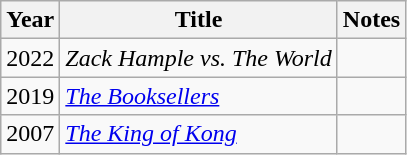<table class="wikitable">
<tr>
<th>Year</th>
<th>Title</th>
<th>Notes</th>
</tr>
<tr>
<td>2022</td>
<td><em>Zack Hample vs. The World</em></td>
<td></td>
</tr>
<tr>
<td>2019</td>
<td><em><a href='#'>The Booksellers</a></em></td>
<td></td>
</tr>
<tr>
<td>2007</td>
<td><em><a href='#'>The King of Kong</a></em></td>
<td></td>
</tr>
</table>
